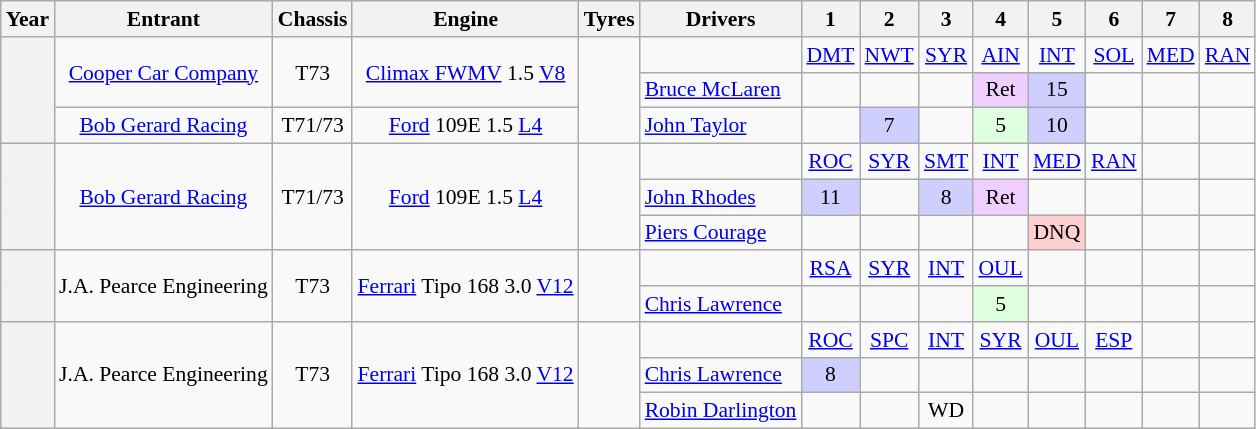<table class="wikitable" style="font-size:90%; text-align:center">
<tr>
<th>Year</th>
<th>Entrant</th>
<th>Chassis</th>
<th>Engine</th>
<th>Tyres</th>
<th>Drivers</th>
<th>1</th>
<th>2</th>
<th>3</th>
<th>4</th>
<th>5</th>
<th>6</th>
<th>7</th>
<th>8</th>
</tr>
<tr>
<th rowspan="3"></th>
<td rowspan="2"><a href='#'>Cooper Car Company</a></td>
<td rowspan="2">T73</td>
<td rowspan="2"><a href='#'>Climax FWMV</a> 1.5 <a href='#'>V8</a></td>
<td rowspan="3"></td>
<td></td>
<td><a href='#'>DMT</a></td>
<td><a href='#'>NWT</a></td>
<td><a href='#'>SYR</a></td>
<td><a href='#'>AIN</a></td>
<td><a href='#'>INT</a></td>
<td><a href='#'>SOL</a></td>
<td><a href='#'>MED</a></td>
<td><a href='#'>RAN</a></td>
</tr>
<tr>
<td style="text-align:left"> <a href='#'>Bruce McLaren</a></td>
<td></td>
<td></td>
<td></td>
<td style="background:#EFCFFF">Ret</td>
<td style="background:#CFCFFF">15</td>
<td></td>
<td></td>
<td></td>
</tr>
<tr>
<td><a href='#'>Bob Gerard Racing</a></td>
<td>T71/73</td>
<td><a href='#'>Ford</a> 109E 1.5 <a href='#'>L4</a></td>
<td style="text-align:left"> <a href='#'>John Taylor</a></td>
<td></td>
<td style="background:#CFCFFF">7</td>
<td></td>
<td style="background:#DFFFDF">5</td>
<td style="background:#CFCFFF">10</td>
<td></td>
<td></td>
<td></td>
</tr>
<tr>
<th rowspan="3"></th>
<td rowspan="3"><a href='#'>Bob Gerard Racing</a></td>
<td rowspan="3">T71/73</td>
<td rowspan="3"><a href='#'>Ford</a> 109E 1.5 <a href='#'>L4</a></td>
<td rowspan="3"></td>
<td></td>
<td><a href='#'>ROC</a></td>
<td><a href='#'>SYR</a></td>
<td><a href='#'>SMT</a></td>
<td><a href='#'>INT</a></td>
<td><a href='#'>MED</a></td>
<td><a href='#'>RAN</a></td>
<td></td>
<td></td>
</tr>
<tr>
<td style="text-align:left"> <a href='#'>John Rhodes</a></td>
<td style="background:#CFCFFF">11</td>
<td></td>
<td style="background:#CFCFFF">8</td>
<td style="background:#EFCFFF">Ret</td>
<td></td>
<td></td>
<td></td>
<td></td>
</tr>
<tr>
<td style="text-align:left"> <a href='#'>Piers Courage</a></td>
<td></td>
<td></td>
<td></td>
<td></td>
<td style="background:#FFCFCF">DNQ</td>
<td></td>
<td></td>
<td></td>
</tr>
<tr>
<th rowspan="2"></th>
<td rowspan="2">J.A. Pearce Engineering</td>
<td rowspan="2">T73</td>
<td rowspan="2"><a href='#'>Ferrari</a> Tipo 168 3.0 <a href='#'>V12</a></td>
<td rowspan="2"></td>
<td></td>
<td><a href='#'>RSA</a></td>
<td><a href='#'>SYR</a></td>
<td><a href='#'>INT</a></td>
<td><a href='#'>OUL</a></td>
<td></td>
<td></td>
<td></td>
<td></td>
</tr>
<tr>
<td style="text-align:left"> <a href='#'>Chris Lawrence</a></td>
<td></td>
<td></td>
<td></td>
<td style="background:#DFFFDF">5</td>
<td></td>
<td></td>
<td></td>
<td></td>
</tr>
<tr>
<th rowspan="3"></th>
<td rowspan="3">J.A. Pearce Engineering</td>
<td rowspan="3">T73</td>
<td rowspan="3"><a href='#'>Ferrari</a> Tipo 168 3.0 <a href='#'>V12</a></td>
<td rowspan="3"></td>
<td></td>
<td><a href='#'>ROC</a></td>
<td><a href='#'>SPC</a></td>
<td><a href='#'>INT</a></td>
<td><a href='#'>SYR</a></td>
<td><a href='#'>OUL</a></td>
<td><a href='#'>ESP</a></td>
<td></td>
<td></td>
</tr>
<tr>
<td style="text-align:left"> <a href='#'>Chris Lawrence</a></td>
<td style="background:#CFCFFF">8</td>
<td></td>
<td></td>
<td></td>
<td></td>
<td></td>
<td></td>
<td></td>
</tr>
<tr>
<td style="text-align:left"> <a href='#'>Robin Darlington</a></td>
<td></td>
<td></td>
<td>WD</td>
<td></td>
<td></td>
<td></td>
<td></td>
<td></td>
</tr>
</table>
